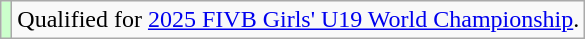<table class="wikitable">
<tr>
<td style="background: #cfc;"></td>
<td>Qualified for <a href='#'>2025 FIVB Girls' U19 World Championship</a>.</td>
</tr>
</table>
